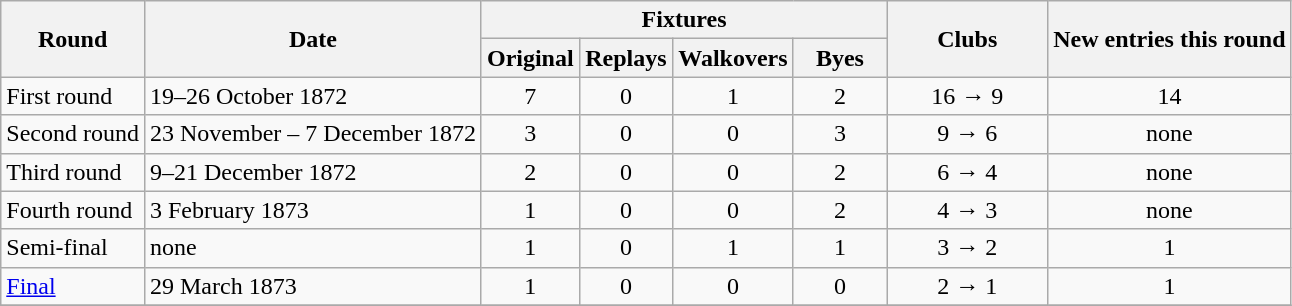<table class="wikitable" style="text-align: center">
<tr>
<th rowspan=2>Round</th>
<th rowspan=2>Date</th>
<th colspan=4>Fixtures</th>
<th rowspan=2 width=100>Clubs</th>
<th rowspan=2>New entries this round</th>
</tr>
<tr>
<th width=55>Original</th>
<th width=55>Replays</th>
<th width=55>Walkovers</th>
<th width=55>Byes</th>
</tr>
<tr>
<td align=left>First round</td>
<td align=left>19–26 October 1872</td>
<td>7</td>
<td>0</td>
<td>1</td>
<td>2</td>
<td>16 → 9</td>
<td>14</td>
</tr>
<tr>
<td align=left>Second round</td>
<td align=left>23 November – 7 December 1872</td>
<td>3</td>
<td>0</td>
<td>0</td>
<td>3</td>
<td>9 → 6</td>
<td>none</td>
</tr>
<tr>
<td align=left>Third round</td>
<td align=left>9–21 December 1872</td>
<td>2</td>
<td>0</td>
<td>0</td>
<td>2</td>
<td>6 → 4</td>
<td>none</td>
</tr>
<tr>
<td align=left>Fourth round</td>
<td align=left>3 February 1873</td>
<td>1</td>
<td>0</td>
<td>0</td>
<td>2</td>
<td>4 → 3</td>
<td>none</td>
</tr>
<tr>
<td align=left>Semi-final</td>
<td align=left>none</td>
<td>1</td>
<td>0</td>
<td>1</td>
<td>1</td>
<td>3 → 2</td>
<td>1</td>
</tr>
<tr>
<td align=left><a href='#'>Final</a></td>
<td align=left>29 March 1873</td>
<td>1</td>
<td>0</td>
<td>0</td>
<td>0</td>
<td>2 → 1</td>
<td>1</td>
</tr>
<tr>
</tr>
</table>
